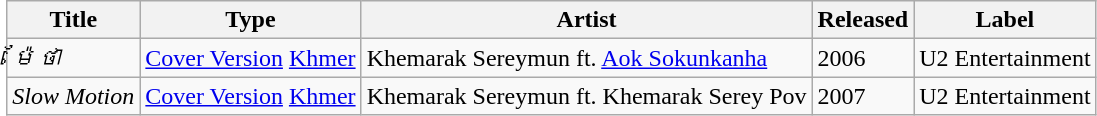<table class="wikitable sortable">
<tr>
<th>Title</th>
<th>Type</th>
<th>Artist</th>
<th>Released</th>
<th>Label</th>
</tr>
<tr>
<td><em>ម៉ែថា</em></td>
<td><a href='#'>Cover Version</a> <a href='#'>Khmer</a></td>
<td>Khemarak Sereymun ft. <a href='#'>Aok Sokunkanha</a></td>
<td>2006</td>
<td>U2 Entertainment</td>
</tr>
<tr>
<td><em>Slow Motion</em></td>
<td><a href='#'>Cover Version</a> <a href='#'>Khmer</a></td>
<td>Khemarak Sereymun ft. Khemarak Serey Pov</td>
<td>2007</td>
<td>U2 Entertainment</td>
</tr>
</table>
